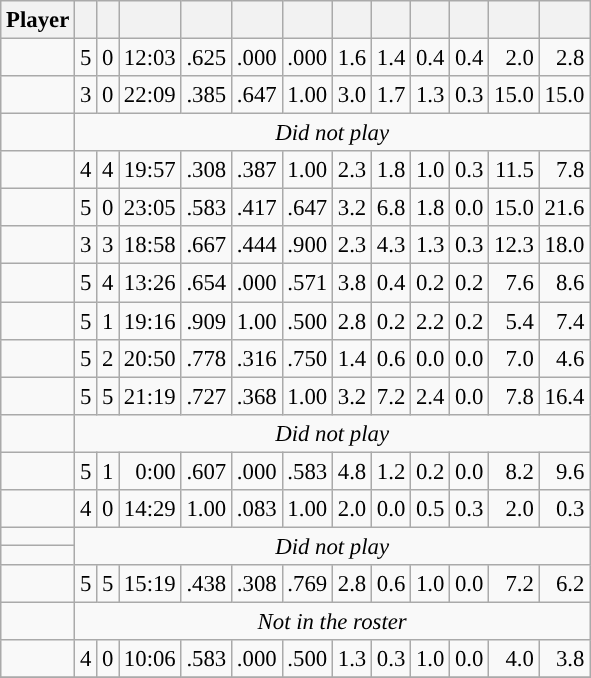<table class="wikitable sortable" style="font-size:95%; text-align:right;">
<tr>
<th>Player</th>
<th></th>
<th></th>
<th></th>
<th></th>
<th></th>
<th></th>
<th></th>
<th></th>
<th></th>
<th></th>
<th></th>
<th></th>
</tr>
<tr>
<td><strong></strong></td>
<td>5</td>
<td>0</td>
<td>12:03</td>
<td>.625</td>
<td>.000</td>
<td>.000</td>
<td>1.6</td>
<td>1.4</td>
<td>0.4</td>
<td>0.4</td>
<td>2.0</td>
<td>2.8</td>
</tr>
<tr>
<td><strong></strong></td>
<td>3</td>
<td>0</td>
<td>22:09</td>
<td>.385</td>
<td>.647</td>
<td>1.00</td>
<td>3.0</td>
<td>1.7</td>
<td>1.3</td>
<td>0.3</td>
<td>15.0</td>
<td>15.0</td>
</tr>
<tr>
<td><strong></strong></td>
<td colspan=12 data-sort-value="-50" style="text-align:center"><em>Did not play</em></td>
</tr>
<tr>
<td><strong></strong></td>
<td>4</td>
<td>4</td>
<td>19:57</td>
<td>.308</td>
<td>.387</td>
<td>1.00</td>
<td>2.3</td>
<td>1.8</td>
<td>1.0</td>
<td>0.3</td>
<td>11.5</td>
<td>7.8</td>
</tr>
<tr>
<td><strong></strong></td>
<td>5</td>
<td>0</td>
<td>23:05</td>
<td>.583</td>
<td>.417</td>
<td>.647</td>
<td>3.2</td>
<td>6.8</td>
<td>1.8</td>
<td>0.0</td>
<td>15.0</td>
<td>21.6</td>
</tr>
<tr>
<td><strong></strong></td>
<td>3</td>
<td>3</td>
<td>18:58</td>
<td>.667</td>
<td>.444</td>
<td>.900</td>
<td>2.3</td>
<td>4.3</td>
<td>1.3</td>
<td>0.3</td>
<td>12.3</td>
<td>18.0</td>
</tr>
<tr>
<td><strong></strong></td>
<td>5</td>
<td>4</td>
<td>13:26</td>
<td>.654</td>
<td>.000</td>
<td>.571</td>
<td>3.8</td>
<td>0.4</td>
<td>0.2</td>
<td>0.2</td>
<td>7.6</td>
<td>8.6</td>
</tr>
<tr>
<td><strong></strong></td>
<td>5</td>
<td>1</td>
<td>19:16</td>
<td>.909</td>
<td>1.00</td>
<td>.500</td>
<td>2.8</td>
<td>0.2</td>
<td>2.2</td>
<td>0.2</td>
<td>5.4</td>
<td>7.4</td>
</tr>
<tr>
<td><strong></strong></td>
<td>5</td>
<td>2</td>
<td>20:50</td>
<td>.778</td>
<td>.316</td>
<td>.750</td>
<td>1.4</td>
<td>0.6</td>
<td>0.0</td>
<td>0.0</td>
<td>7.0</td>
<td>4.6</td>
</tr>
<tr>
<td><strong></strong></td>
<td>5</td>
<td>5</td>
<td>21:19</td>
<td>.727</td>
<td>.368</td>
<td>1.00</td>
<td>3.2</td>
<td>7.2</td>
<td>2.4</td>
<td>0.0</td>
<td>7.8</td>
<td>16.4</td>
</tr>
<tr>
<td><strong></strong></td>
<td colspan=12 data-sort-value="-50" style="text-align:center"><em>Did not play</em></td>
</tr>
<tr>
<td><strong></strong></td>
<td>5</td>
<td>1</td>
<td>0:00</td>
<td>.607</td>
<td>.000</td>
<td>.583</td>
<td>4.8</td>
<td>1.2</td>
<td>0.2</td>
<td>0.0</td>
<td>8.2</td>
<td>9.6</td>
</tr>
<tr>
<td><strong></strong></td>
<td>4</td>
<td>0</td>
<td>14:29</td>
<td>1.00</td>
<td>.083</td>
<td>1.00</td>
<td>2.0</td>
<td>0.0</td>
<td>0.5</td>
<td>0.3</td>
<td>2.0</td>
<td>0.3</td>
</tr>
<tr>
<td><strong></strong></td>
<td rowspan=2 colspan=12 data-sort-value="-50" style="text-align:center"><em>Did not play</em></td>
</tr>
<tr>
<td><strong></strong></td>
</tr>
<tr>
<td><strong></strong></td>
<td>5</td>
<td>5</td>
<td>15:19</td>
<td>.438</td>
<td>.308</td>
<td>.769</td>
<td>2.8</td>
<td>0.6</td>
<td>1.0</td>
<td>0.0</td>
<td>7.2</td>
<td>6.2</td>
</tr>
<tr>
<td><strong></strong></td>
<td colspan=12 data-sort-value="-50" style="text-align:center"><em>Not in the roster</em></td>
</tr>
<tr>
<td><strong></strong></td>
<td>4</td>
<td>0</td>
<td>10:06</td>
<td>.583</td>
<td>.000</td>
<td>.500</td>
<td>1.3</td>
<td>0.3</td>
<td>1.0</td>
<td>0.0</td>
<td>4.0</td>
<td>3.8</td>
</tr>
<tr>
</tr>
</table>
